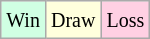<table class="wikitable">
<tr>
<td style="background-color: #d0ffe3;"><small>Win</small></td>
<td style="background-color: #ffffdd;"><small>Draw</small></td>
<td style="background-color: #ffd0e3;"><small>Loss</small></td>
</tr>
</table>
